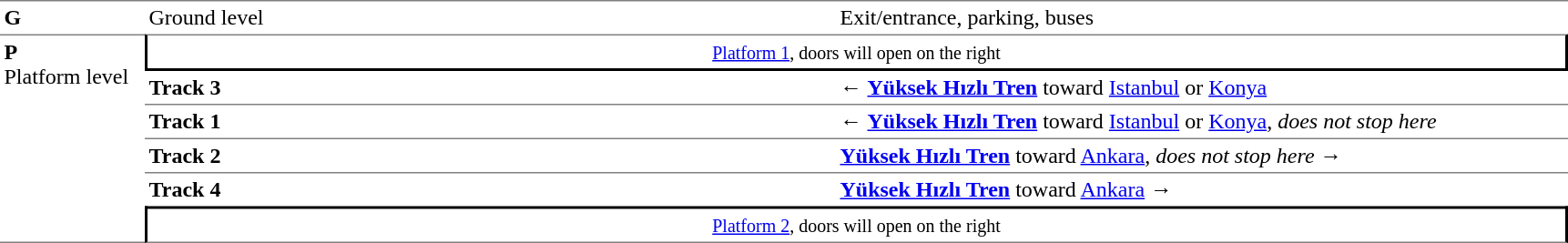<table table border=0 cellspacing=0 cellpadding=3>
<tr>
<td style="border-top:solid 1px gray;vertical-align:top;" width=50><strong>G</strong></td>
<td style="border-top:solid 1px gray;vertical-align:top;" width=100>Ground level</td>
<td style="border-top:solid 1px gray;vertical-align:top;" width=500>Exit/entrance, parking, buses</td>
</tr>
<tr>
<td style="border-top:solid 1px gray;border-bottom:solid 1px gray;vertical-align:top;" width=100 rowspan=8p><strong>P</strong><br>Platform level</td>
</tr>
<tr>
<td style="border-top:solid 1px gray;border-right:solid 2px black;border-left:solid 2px black;border-bottom:solid 2px black;text-align:center;" colspan=2><small><a href='#'>Platform 1</a>, doors will open on the right</small> </td>
</tr>
<tr>
<td style="border-bottom:solid 1px gray;" width=100><strong>Track 3</strong></td>
<td style="border-bottom:solid 1px gray;" width=530>← <strong><a href='#'><span>Yüksek Hızlı Tren</span></a></strong> toward <a href='#'>Istanbul</a> or <a href='#'>Konya</a></td>
</tr>
<tr>
<td style="border-bottom:solid 1px gray;" width=100><strong>Track 1</strong></td>
<td style="border-bottom:solid 1px gray;" width=500>← <strong><a href='#'><span>Yüksek Hızlı Tren</span></a></strong> toward <a href='#'>Istanbul</a> or <a href='#'>Konya</a>, <em>does not stop here</em></td>
</tr>
<tr>
<td style="border-bottom:solid 1px gray;" width=500 width=100><strong>Track 2</strong></td>
<td style="border-bottom:solid 1px gray;" width=500 width=500><strong><a href='#'><span>Yüksek Hızlı Tren</span></a></strong> toward <a href='#'>Ankara</a>, <em>does not stop here</em> →</td>
</tr>
<tr>
<td width=100><strong>Track 4</strong></td>
<td width=500><strong><a href='#'><span>Yüksek Hızlı Tren</span></a></strong> toward <a href='#'>Ankara</a> →</td>
</tr>
<tr>
<td style="border-bottom:solid 1px gray;border-top:solid 2px black;border-right:solid 2px black;border-left:solid 2px black;text-align:center;" colspan=2><small><a href='#'>Platform 2</a>, doors will open on the right</small> </td>
</tr>
</table>
